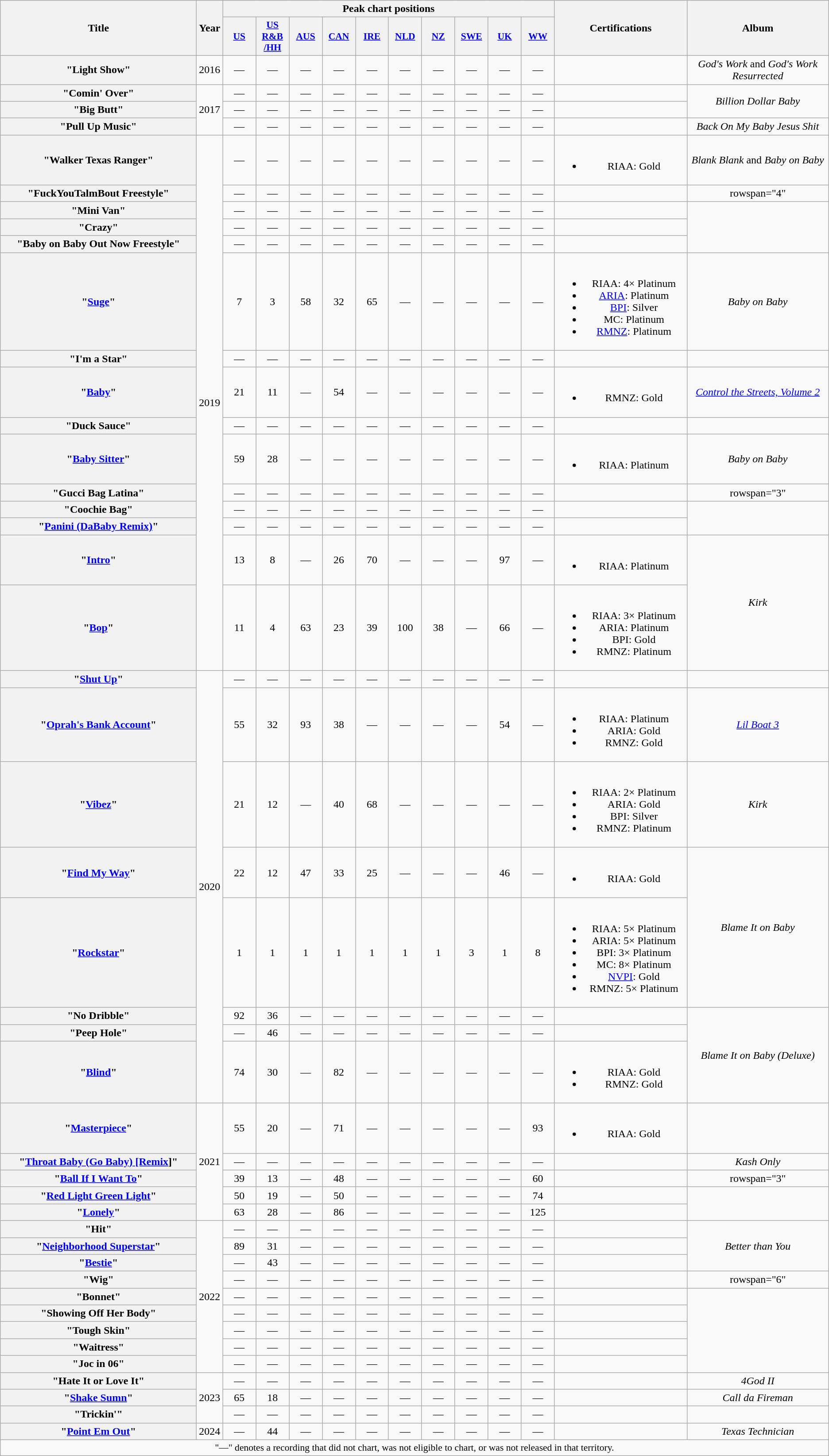<table class="wikitable plainrowheaders" style="text-align:center;">
<tr>
<th scope="col" rowspan="2" style="width:18em;">Title</th>
<th scope="col" rowspan="2" style="width:1em;">Year</th>
<th scope="col" colspan="10">Peak chart positions</th>
<th scope="col" rowspan="2" style="width:12em;">Certifications</th>
<th scope="col" rowspan="2">Album</th>
</tr>
<tr>
<th scope="col" style="width:3em;font-size:90%;"><a href='#'>US</a><br></th>
<th scope="col" style="width:3em;font-size:90%;"><a href='#'>US<br>R&B<br>/HH</a><br></th>
<th scope="col" style="width:3em;font-size:90%;"><a href='#'>AUS</a><br></th>
<th scope="col" style="width:3em;font-size:90%;"><a href='#'>CAN</a><br></th>
<th scope="col" style="width:3em;font-size:90%;"><a href='#'>IRE</a><br></th>
<th scope="col" style="width:3em;font-size:90%;"><a href='#'>NLD</a><br></th>
<th scope="col" style="width:3em;font-size:90%;"><a href='#'>NZ</a><br></th>
<th scope="col" style="width:3em;font-size:90%;"><a href='#'>SWE</a><br></th>
<th scope="col" style="width:3em;font-size:90%;"><a href='#'>UK</a><br></th>
<th scope="col" style="width:3em;font-size:90%;"><a href='#'>WW</a><br></th>
</tr>
<tr>
<th scope="row">"Light Show"</th>
<td>2016</td>
<td>—</td>
<td>—</td>
<td>—</td>
<td>—</td>
<td>—</td>
<td>—</td>
<td>—</td>
<td>—</td>
<td>—</td>
<td>—</td>
<td></td>
<td><em>God's Work</em> and <em>God's Work Resurrected</em></td>
</tr>
<tr>
<th scope="row">"Comin' Over"<br></th>
<td rowspan="3">2017</td>
<td>—</td>
<td>—</td>
<td>—</td>
<td>—</td>
<td>—</td>
<td>—</td>
<td>—</td>
<td>—</td>
<td>—</td>
<td>—</td>
<td></td>
<td rowspan="2"><em>Billion Dollar Baby</em></td>
</tr>
<tr>
<th scope="row">"Big Butt"</th>
<td>—</td>
<td>—</td>
<td>—</td>
<td>—</td>
<td>—</td>
<td>—</td>
<td>—</td>
<td>—</td>
<td>—</td>
<td>—</td>
<td></td>
</tr>
<tr>
<th scope="row">"Pull Up Music"</th>
<td>—</td>
<td>—</td>
<td>—</td>
<td>—</td>
<td>—</td>
<td>—</td>
<td>—</td>
<td>—</td>
<td>—</td>
<td>—</td>
<td></td>
<td><em>Back On My Baby Jesus Shit</em></td>
</tr>
<tr>
<th scope="row">"Walker Texas Ranger"</th>
<td rowspan="15">2019</td>
<td>—</td>
<td>—</td>
<td>—</td>
<td>—</td>
<td>—</td>
<td>—</td>
<td>—</td>
<td>—</td>
<td>—</td>
<td>—</td>
<td><br><ul><li>RIAA: Gold</li></ul></td>
<td><em>Blank Blank</em> and <em>Baby on Baby</em></td>
</tr>
<tr>
<th scope="row">"FuckYouTalmBout Freestyle"<br></th>
<td>—</td>
<td>—</td>
<td>—</td>
<td>—</td>
<td>—</td>
<td>—</td>
<td>—</td>
<td>—</td>
<td>—</td>
<td>—</td>
<td></td>
<td>rowspan="4" </td>
</tr>
<tr>
<th scope="row">"Mini Van"<br></th>
<td>—</td>
<td>—</td>
<td>—</td>
<td>—</td>
<td>—</td>
<td>—</td>
<td>—</td>
<td>—</td>
<td>—</td>
<td>—</td>
<td></td>
</tr>
<tr>
<th scope="row">"Crazy"<br></th>
<td>—</td>
<td>—</td>
<td>—</td>
<td>—</td>
<td>—</td>
<td>—</td>
<td>—</td>
<td>—</td>
<td>—</td>
<td>—</td>
<td></td>
</tr>
<tr>
<th scope="row">"Baby on Baby Out Now Freestyle"</th>
<td>—</td>
<td>—</td>
<td>—</td>
<td>—</td>
<td>—</td>
<td>—</td>
<td>—</td>
<td>—</td>
<td>—</td>
<td>—</td>
<td></td>
</tr>
<tr>
<th scope="row">"<a href='#'>Suge</a>"</th>
<td>7</td>
<td>3</td>
<td>58</td>
<td>32</td>
<td>65</td>
<td>—</td>
<td>—</td>
<td>—</td>
<td>—</td>
<td>—</td>
<td><br><ul><li>RIAA: 4× Platinum</li><li><a href='#'>ARIA</a>: Platinum</li><li><a href='#'>BPI</a>: Silver</li><li>MC: Platinum</li><li><a href='#'>RMNZ</a>: Platinum</li></ul></td>
<td><em>Baby on Baby</em></td>
</tr>
<tr>
<th scope="row">"I'm a Star"<br></th>
<td>—</td>
<td>—</td>
<td>—</td>
<td>—</td>
<td>—</td>
<td>—</td>
<td>—</td>
<td>—</td>
<td>—</td>
<td>—</td>
<td></td>
<td></td>
</tr>
<tr>
<th scope="row">"<a href='#'>Baby</a>"<br></th>
<td>21</td>
<td>11</td>
<td>—</td>
<td>54</td>
<td>—</td>
<td>—</td>
<td>—</td>
<td>—</td>
<td>—</td>
<td>—</td>
<td><br><ul><li>RMNZ: Gold</li></ul></td>
<td><em><a href='#'>Control the Streets, Volume 2</a></em></td>
</tr>
<tr>
<th scope="row">"Duck Sauce"<br></th>
<td>—</td>
<td>—</td>
<td>—</td>
<td>—</td>
<td>—</td>
<td>—</td>
<td>—</td>
<td>—</td>
<td>—</td>
<td>—</td>
<td></td>
<td></td>
</tr>
<tr>
<th scope="row">"<a href='#'>Baby Sitter</a>"<br></th>
<td>59</td>
<td>28</td>
<td>—</td>
<td>—</td>
<td>—</td>
<td>—</td>
<td>—</td>
<td>—</td>
<td>—</td>
<td>—</td>
<td><br><ul><li>RIAA: Platinum</li></ul></td>
<td><em>Baby on Baby</em></td>
</tr>
<tr>
<th scope="row">"Gucci Bag Latina"<br></th>
<td>—</td>
<td>—</td>
<td>—</td>
<td>—</td>
<td>—</td>
<td>—</td>
<td>—</td>
<td>—</td>
<td>—</td>
<td>—</td>
<td></td>
<td>rowspan="3" </td>
</tr>
<tr>
<th scope="row">"Coochie Bag"<br></th>
<td>—</td>
<td>—</td>
<td>—</td>
<td>—</td>
<td>—</td>
<td>—</td>
<td>—</td>
<td>—</td>
<td>—</td>
<td>—</td>
<td></td>
</tr>
<tr>
<th scope="row">"<a href='#'>Panini (DaBaby Remix)</a>"<br></th>
<td>—</td>
<td>—</td>
<td>—</td>
<td>—</td>
<td>—</td>
<td>—</td>
<td>—</td>
<td>—</td>
<td>—</td>
<td>—</td>
<td></td>
</tr>
<tr>
<th scope="row">"<a href='#'>Intro</a>"</th>
<td>13</td>
<td>8</td>
<td>—</td>
<td>26</td>
<td>70</td>
<td>—</td>
<td>—</td>
<td>—</td>
<td>97</td>
<td>—</td>
<td><br><ul><li>RIAA: Platinum</li></ul></td>
<td rowspan="2"><em>Kirk</em></td>
</tr>
<tr>
<th scope="row">"<a href='#'>Bop</a>"</th>
<td>11</td>
<td>4</td>
<td>63</td>
<td>23</td>
<td>39</td>
<td>100</td>
<td>38</td>
<td>—</td>
<td>66</td>
<td>—</td>
<td><br><ul><li>RIAA: 3× Platinum</li><li>ARIA: Platinum</li><li>BPI: Gold</li><li>RMNZ: Platinum</li></ul></td>
</tr>
<tr>
<th scope="row">"<a href='#'>Shut Up</a>"</th>
<td rowspan="8">2020</td>
<td>—</td>
<td>—</td>
<td>—</td>
<td>—</td>
<td>—</td>
<td>—</td>
<td>—</td>
<td>—</td>
<td>—</td>
<td>—</td>
<td></td>
<td></td>
</tr>
<tr>
<th scope="row">"<a href='#'>Oprah's Bank Account</a>"<br></th>
<td>55</td>
<td>32</td>
<td>93</td>
<td>38</td>
<td>—</td>
<td>—</td>
<td>—</td>
<td>—</td>
<td>54</td>
<td>—</td>
<td><br><ul><li>RIAA: Platinum</li><li>ARIA: Gold</li><li>RMNZ: Gold</li></ul></td>
<td><em><a href='#'>Lil Boat 3</a></em></td>
</tr>
<tr>
<th scope="row">"<a href='#'>Vibez</a>"</th>
<td>21</td>
<td>12</td>
<td>—</td>
<td>40</td>
<td>68</td>
<td>—</td>
<td>—</td>
<td>—</td>
<td>—</td>
<td>—</td>
<td><br><ul><li>RIAA: 2× Platinum</li><li>ARIA: Gold</li><li>BPI: Silver</li><li>RMNZ: Platinum</li></ul></td>
<td><em>Kirk</em></td>
</tr>
<tr>
<th scope="row">"<a href='#'>Find My Way</a>"</th>
<td>22</td>
<td>12</td>
<td>47</td>
<td>33</td>
<td>25</td>
<td>—</td>
<td>—</td>
<td>—</td>
<td>46</td>
<td>—</td>
<td><br><ul><li>RIAA: Gold</li></ul></td>
<td rowspan="2"><em>Blame It on Baby</em></td>
</tr>
<tr>
<th scope="row">"<a href='#'>Rockstar</a>"<br></th>
<td>1</td>
<td>1</td>
<td>1</td>
<td>1</td>
<td>1</td>
<td>1</td>
<td>1</td>
<td>3</td>
<td>1</td>
<td>8</td>
<td><br><ul><li>RIAA: 5× Platinum</li><li>ARIA: 5× Platinum</li><li>BPI: 3× Platinum</li><li>MC: 8× Platinum</li><li><a href='#'>NVPI</a>: Gold</li><li>RMNZ: 5× Platinum</li></ul></td>
</tr>
<tr>
<th scope="row">"No Dribble"<br></th>
<td>92</td>
<td>36</td>
<td>—</td>
<td>—</td>
<td>—</td>
<td>—</td>
<td>—</td>
<td>—</td>
<td>—</td>
<td>—</td>
<td></td>
<td rowspan="3"><em>Blame It on Baby (Deluxe)</em></td>
</tr>
<tr>
<th scope="row">"Peep Hole"</th>
<td>—</td>
<td>46</td>
<td>—</td>
<td>—</td>
<td>—</td>
<td>—</td>
<td>—</td>
<td>—</td>
<td>—</td>
<td>—</td>
<td></td>
</tr>
<tr>
<th scope="row">"<a href='#'>Blind</a>"<br></th>
<td>74</td>
<td>30</td>
<td>—</td>
<td>82</td>
<td>—</td>
<td>—</td>
<td>—</td>
<td>—</td>
<td>—</td>
<td>—</td>
<td><br><ul><li>RIAA: Gold</li><li>RMNZ: Gold</li></ul></td>
</tr>
<tr>
<th scope="row">"<a href='#'>Masterpiece</a>"</th>
<td rowspan="5">2021</td>
<td>55</td>
<td>20</td>
<td>—</td>
<td>71</td>
<td>—</td>
<td>—</td>
<td>—</td>
<td>—</td>
<td>—</td>
<td>93</td>
<td><br><ul><li>RIAA: Gold</li></ul></td>
<td></td>
</tr>
<tr>
<th scope="row">"<a href='#'>Throat Baby (Go Baby) [Remix</a>]"<br></th>
<td>—</td>
<td>—</td>
<td>—</td>
<td>—</td>
<td>—</td>
<td>—</td>
<td>—</td>
<td>—</td>
<td>—</td>
<td>—</td>
<td></td>
<td><em>Kash Only</em></td>
</tr>
<tr>
<th scope="row">"<a href='#'>Ball If I Want To</a>"</th>
<td>39</td>
<td>13</td>
<td>—</td>
<td>48</td>
<td>—</td>
<td>—</td>
<td>—</td>
<td>—</td>
<td>—</td>
<td>60</td>
<td></td>
<td>rowspan="3" </td>
</tr>
<tr>
<th scope="row">"<a href='#'>Red Light Green Light</a>"</th>
<td>50</td>
<td>19</td>
<td>—</td>
<td>50</td>
<td>—</td>
<td>—</td>
<td>—</td>
<td>—</td>
<td>—</td>
<td>74</td>
<td></td>
</tr>
<tr>
<th scope="row">"<a href='#'>Lonely</a>"<br></th>
<td>63</td>
<td>28</td>
<td>—</td>
<td>86</td>
<td>—</td>
<td>—</td>
<td>—</td>
<td>—</td>
<td>—</td>
<td>125</td>
<td></td>
</tr>
<tr>
<th scope="row">"Hit"<br></th>
<td rowspan="9">2022</td>
<td>—</td>
<td>—</td>
<td>—</td>
<td>—</td>
<td>—</td>
<td>—</td>
<td>—</td>
<td>—</td>
<td>—</td>
<td>—</td>
<td></td>
<td rowspan="3"><em>Better than You</em></td>
</tr>
<tr>
<th scope="row">"<a href='#'>Neighborhood Superstar</a>"<br></th>
<td>89</td>
<td>31</td>
<td>—</td>
<td>—</td>
<td>—</td>
<td>—</td>
<td>—</td>
<td>—</td>
<td>—</td>
<td>—</td>
<td></td>
</tr>
<tr>
<th scope="row">"<a href='#'>Bestie</a>"<br></th>
<td>—</td>
<td>43</td>
<td>—</td>
<td>—</td>
<td>—</td>
<td>—</td>
<td>—</td>
<td>—</td>
<td>—</td>
<td>—</td>
<td></td>
</tr>
<tr>
<th scope="row">"Wig"<br></th>
<td>—</td>
<td>—</td>
<td>—</td>
<td>—</td>
<td>—</td>
<td>—</td>
<td>—</td>
<td>—</td>
<td>—</td>
<td>—</td>
<td></td>
<td>rowspan="6" </td>
</tr>
<tr>
<th scope="row">"Bonnet"<br></th>
<td>—</td>
<td>—</td>
<td>—</td>
<td>—</td>
<td>—</td>
<td>—</td>
<td>—</td>
<td>—</td>
<td>—</td>
<td>—</td>
<td></td>
</tr>
<tr>
<th scope="row">"Showing Off Her Body"<br></th>
<td>—</td>
<td>—</td>
<td>—</td>
<td>—</td>
<td>—</td>
<td>—</td>
<td>—</td>
<td>—</td>
<td>—</td>
<td>—</td>
<td></td>
</tr>
<tr>
<th scope="row">"Tough Skin"</th>
<td>—</td>
<td>—</td>
<td>—</td>
<td>—</td>
<td>—</td>
<td>—</td>
<td>—</td>
<td>—</td>
<td>—</td>
<td>—</td>
<td></td>
</tr>
<tr>
<th scope="row">"Waitress"</th>
<td>—</td>
<td>—</td>
<td>—</td>
<td>—</td>
<td>—</td>
<td>—</td>
<td>—</td>
<td>—</td>
<td>—</td>
<td>—</td>
<td></td>
</tr>
<tr>
<th scope="row">"Joc in 06"</th>
<td>—</td>
<td>—</td>
<td>—</td>
<td>—</td>
<td>—</td>
<td>—</td>
<td>—</td>
<td>—</td>
<td>—</td>
<td>—</td>
<td></td>
</tr>
<tr>
<th scope="row">"Hate It or Love It"<br></th>
<td rowspan="3">2023</td>
<td>—</td>
<td>—</td>
<td>—</td>
<td>—</td>
<td>—</td>
<td>—</td>
<td>—</td>
<td>—</td>
<td>—</td>
<td>—</td>
<td></td>
<td><em>4God II</em></td>
</tr>
<tr>
<th scope="row">"<a href='#'>Shake Sumn</a>"</th>
<td>65</td>
<td>18</td>
<td>—</td>
<td>—</td>
<td>—</td>
<td>—</td>
<td>—</td>
<td>—</td>
<td>—</td>
<td>—</td>
<td></td>
<td><em>Call da Fireman</em></td>
</tr>
<tr>
<th scope="row">"Trickin'"</th>
<td>—</td>
<td>—</td>
<td>—</td>
<td>—</td>
<td>—</td>
<td>—</td>
<td>—</td>
<td>—</td>
<td>—</td>
<td>—</td>
<td></td>
<td></td>
</tr>
<tr>
<th scope="row">"<a href='#'>Point Em Out</a>"<br></th>
<td>2024</td>
<td>—</td>
<td>44</td>
<td>—</td>
<td>—</td>
<td>—</td>
<td>—</td>
<td>—</td>
<td>—</td>
<td>—</td>
<td>—</td>
<td></td>
<td><em>Texas Technician</em></td>
</tr>
<tr>
<td colspan="14" style="font-size:90%">"—" denotes a recording that did not chart, was not eligible to chart, or was not released in that territory.</td>
</tr>
</table>
